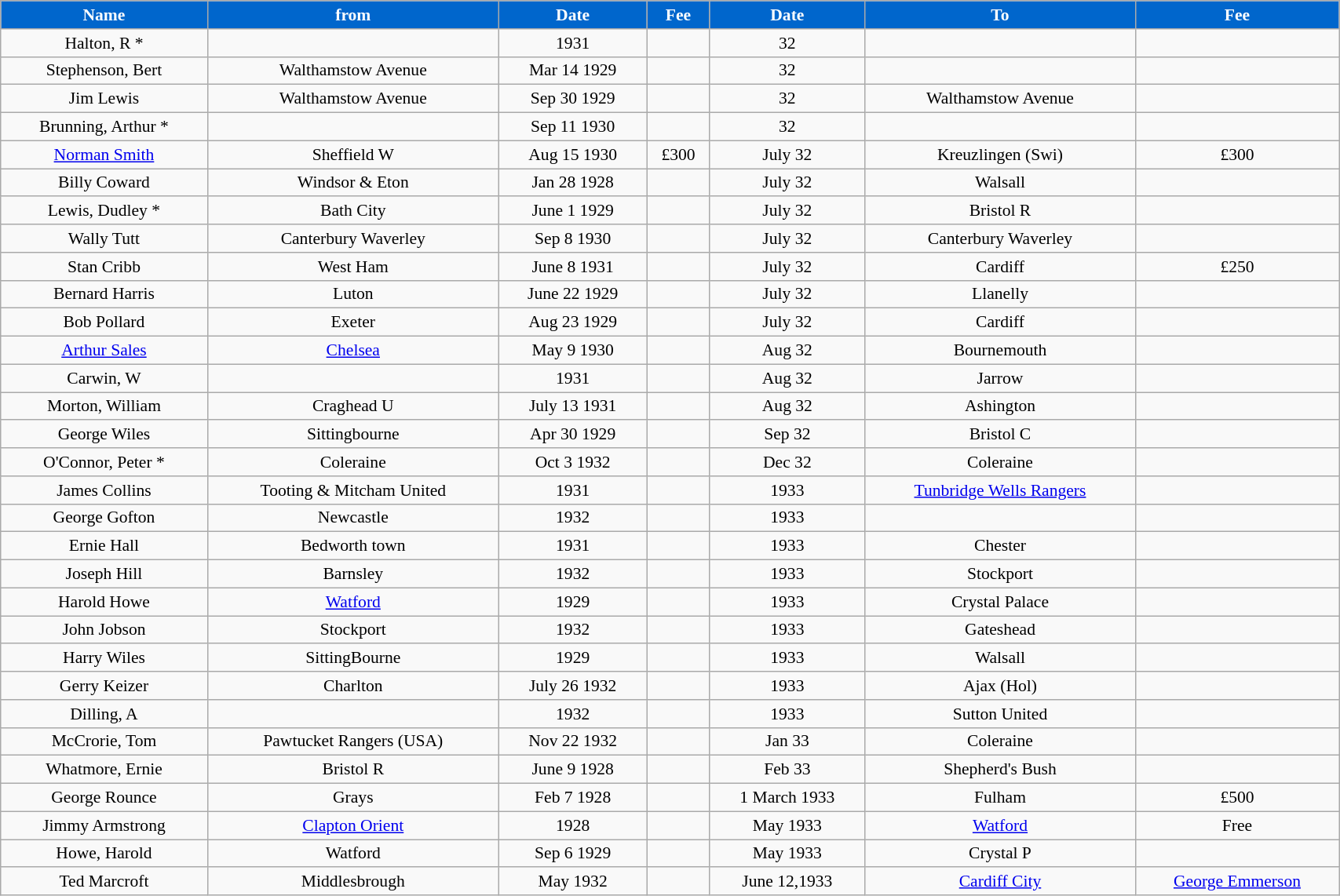<table class="wikitable" style="text-align:center; font-size:90%; width:90%;">
<tr>
<th style="background:#0066CC; color:#FFFFFF; text-align:center;"><strong>Name</strong></th>
<th style="background:#0066CC; color:#FFFFFF; text-align:center;">from</th>
<th style="background:#0066CC; color:#FFFFFF; text-align:center;"><strong>Date</strong></th>
<th style="background:#0066CC; color:#FFFFFF; text-align:center;"><strong>Fee</strong></th>
<th style="background:#0066CC; color:#FFFFFF; text-align:center;"><strong>Date</strong></th>
<th style="background:#0066CC; color:#FFFFFF; text-align:center;"><strong>To</strong></th>
<th style="background:#0066CC; color:#FFFFFF; text-align:center;"><strong>Fee</strong></th>
</tr>
<tr>
<td>Halton, R *</td>
<td></td>
<td>1931</td>
<td></td>
<td>32</td>
<td></td>
<td></td>
</tr>
<tr>
<td>Stephenson, Bert</td>
<td>Walthamstow Avenue</td>
<td>Mar 14 1929</td>
<td></td>
<td>32</td>
<td></td>
<td></td>
</tr>
<tr>
<td>Jim Lewis</td>
<td>Walthamstow Avenue</td>
<td>Sep 30 1929</td>
<td></td>
<td>32</td>
<td>Walthamstow Avenue</td>
<td></td>
</tr>
<tr>
<td>Brunning, Arthur *</td>
<td></td>
<td>Sep 11 1930</td>
<td></td>
<td>32</td>
<td></td>
<td></td>
</tr>
<tr>
<td><a href='#'>Norman Smith</a></td>
<td>Sheffield W</td>
<td>Aug 15 1930</td>
<td>£300</td>
<td>July 32</td>
<td>Kreuzlingen (Swi)</td>
<td>£300</td>
</tr>
<tr>
<td>Billy Coward</td>
<td>Windsor & Eton</td>
<td>Jan 28 1928</td>
<td></td>
<td>July 32</td>
<td>Walsall</td>
<td></td>
</tr>
<tr>
<td>Lewis, Dudley *</td>
<td>Bath City</td>
<td>June 1 1929</td>
<td></td>
<td>July 32</td>
<td>Bristol R</td>
<td></td>
</tr>
<tr>
<td>Wally Tutt</td>
<td>Canterbury Waverley</td>
<td>Sep 8 1930</td>
<td></td>
<td>July 32</td>
<td>Canterbury Waverley</td>
<td></td>
</tr>
<tr>
<td>Stan Cribb</td>
<td>West Ham</td>
<td>June 8 1931</td>
<td></td>
<td>July 32</td>
<td>Cardiff</td>
<td>£250</td>
</tr>
<tr>
<td>Bernard Harris</td>
<td>Luton</td>
<td>June 22 1929</td>
<td></td>
<td>July 32</td>
<td>Llanelly</td>
<td></td>
</tr>
<tr>
<td>Bob Pollard</td>
<td>Exeter</td>
<td>Aug 23 1929</td>
<td></td>
<td>July 32</td>
<td>Cardiff</td>
<td></td>
</tr>
<tr>
<td><a href='#'>Arthur Sales</a></td>
<td><a href='#'>Chelsea</a></td>
<td>May 9 1930</td>
<td></td>
<td>Aug 32</td>
<td>Bournemouth</td>
<td></td>
</tr>
<tr>
<td>Carwin, W</td>
<td></td>
<td>1931</td>
<td></td>
<td>Aug 32</td>
<td>Jarrow</td>
<td></td>
</tr>
<tr>
<td>Morton, William</td>
<td>Craghead U</td>
<td>July 13 1931</td>
<td></td>
<td>Aug 32</td>
<td>Ashington</td>
<td></td>
</tr>
<tr>
<td>George Wiles</td>
<td>Sittingbourne</td>
<td>Apr 30 1929</td>
<td></td>
<td>Sep 32</td>
<td>Bristol C</td>
<td></td>
</tr>
<tr>
<td>O'Connor, Peter *</td>
<td>Coleraine</td>
<td>Oct 3 1932</td>
<td></td>
<td>Dec 32</td>
<td>Coleraine</td>
<td></td>
</tr>
<tr>
<td>James Collins</td>
<td>Tooting & Mitcham United</td>
<td>1931</td>
<td></td>
<td>1933</td>
<td><a href='#'>Tunbridge Wells Rangers</a></td>
<td></td>
</tr>
<tr>
<td>George Gofton</td>
<td>Newcastle</td>
<td>1932</td>
<td></td>
<td>1933</td>
<td></td>
<td></td>
</tr>
<tr>
<td>Ernie Hall</td>
<td>Bedworth town</td>
<td>1931</td>
<td></td>
<td>1933</td>
<td>Chester</td>
<td></td>
</tr>
<tr>
<td>Joseph Hill</td>
<td>Barnsley</td>
<td>1932</td>
<td></td>
<td>1933</td>
<td>Stockport</td>
<td></td>
</tr>
<tr>
<td>Harold Howe</td>
<td><a href='#'>Watford</a></td>
<td>1929</td>
<td></td>
<td>1933</td>
<td>Crystal Palace</td>
<td></td>
</tr>
<tr>
<td>John Jobson</td>
<td>Stockport</td>
<td>1932</td>
<td></td>
<td>1933</td>
<td>Gateshead</td>
<td></td>
</tr>
<tr>
<td>Harry Wiles</td>
<td>SittingBourne</td>
<td>1929</td>
<td></td>
<td>1933</td>
<td>Walsall</td>
<td></td>
</tr>
<tr>
<td>Gerry Keizer</td>
<td>Charlton</td>
<td>July 26 1932</td>
<td></td>
<td>1933</td>
<td>Ajax (Hol)</td>
<td></td>
</tr>
<tr>
<td>Dilling, A</td>
<td></td>
<td>1932</td>
<td></td>
<td>1933</td>
<td>Sutton United</td>
<td></td>
</tr>
<tr>
<td>McCrorie, Tom</td>
<td>Pawtucket Rangers (USA)</td>
<td>Nov 22 1932</td>
<td></td>
<td>Jan 33</td>
<td>Coleraine</td>
<td></td>
</tr>
<tr>
<td>Whatmore, Ernie</td>
<td>Bristol R</td>
<td>June 9 1928</td>
<td></td>
<td>Feb 33</td>
<td>Shepherd's Bush</td>
<td></td>
</tr>
<tr>
<td>George Rounce</td>
<td>Grays</td>
<td>Feb 7 1928</td>
<td></td>
<td>1 March 1933</td>
<td>Fulham</td>
<td>£500</td>
</tr>
<tr>
<td>Jimmy Armstrong</td>
<td><a href='#'>Clapton Orient</a></td>
<td>1928</td>
<td></td>
<td>May 1933</td>
<td><a href='#'>Watford</a></td>
<td>Free</td>
</tr>
<tr>
<td>Howe, Harold</td>
<td>Watford</td>
<td>Sep 6 1929</td>
<td></td>
<td>May 1933</td>
<td>Crystal P</td>
<td></td>
</tr>
<tr>
<td>Ted Marcroft</td>
<td>Middlesbrough</td>
<td>May 1932</td>
<td></td>
<td>June 12,1933</td>
<td><a href='#'>Cardiff City</a></td>
<td><a href='#'>George Emmerson</a></td>
</tr>
</table>
